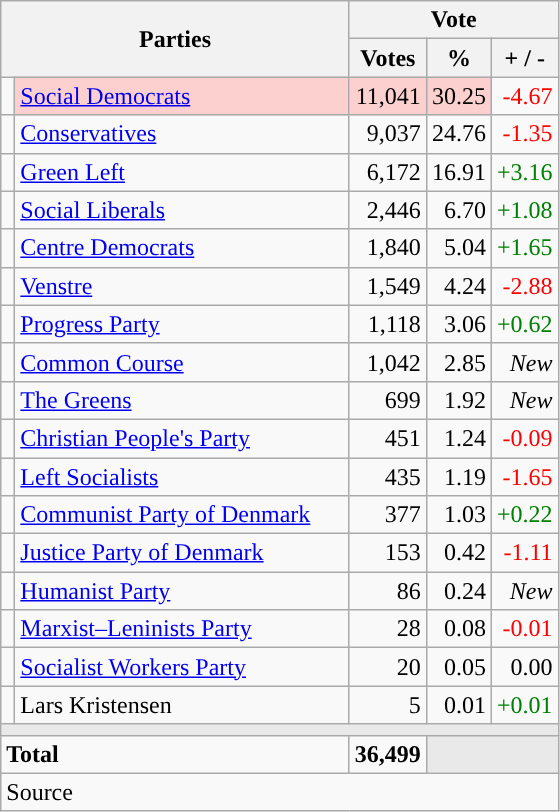<table class="wikitable" style="text-align:right;">
<tr>
<th style="text-align:centre;" rowspan="2" colspan="2" width="225">Parties</th>
<th colspan="3">Vote</th>
</tr>
<tr>
<th width="15">Votes</th>
<th width="15">%</th>
<th width="15">+ / -</th>
</tr>
<tr>
<td width="2" style="color:inherit;background:"></td>
<td bgcolor=#fbd0ce  align="left"><a href='#'>Social Democrats</a></td>
<td bgcolor=#fbd0ce>11,041</td>
<td bgcolor=#fbd0ce>30.25</td>
<td style=color:red;>-4.67</td>
</tr>
<tr>
<td width="2" style="color:inherit;background:"></td>
<td align="left"><a href='#'>Conservatives</a></td>
<td>9,037</td>
<td>24.76</td>
<td style=color:red;>-1.35</td>
</tr>
<tr>
<td width="2" style="color:inherit;background:"></td>
<td align="left"><a href='#'>Green Left</a></td>
<td>6,172</td>
<td>16.91</td>
<td style=color:green;>+3.16</td>
</tr>
<tr>
<td width="2" style="color:inherit;background:"></td>
<td align="left"><a href='#'>Social Liberals</a></td>
<td>2,446</td>
<td>6.70</td>
<td style=color:green;>+1.08</td>
</tr>
<tr>
<td width="2" style="color:inherit;background:"></td>
<td align="left"><a href='#'>Centre Democrats</a></td>
<td>1,840</td>
<td>5.04</td>
<td style=color:green;>+1.65</td>
</tr>
<tr>
<td width="2" style="color:inherit;background:"></td>
<td align="left"><a href='#'>Venstre</a></td>
<td>1,549</td>
<td>4.24</td>
<td style=color:red;>-2.88</td>
</tr>
<tr>
<td width="2" style="color:inherit;background:"></td>
<td align="left"><a href='#'>Progress Party</a></td>
<td>1,118</td>
<td>3.06</td>
<td style=color:green;>+0.62</td>
</tr>
<tr>
<td width="2" style="color:inherit;background:"></td>
<td align="left"><a href='#'>Common Course</a></td>
<td>1,042</td>
<td>2.85</td>
<td><em>New</em></td>
</tr>
<tr>
<td width="2" style="color:inherit;background:"></td>
<td align="left"><a href='#'>The Greens</a></td>
<td>699</td>
<td>1.92</td>
<td><em>New</em></td>
</tr>
<tr>
<td width="2" style="color:inherit;background:"></td>
<td align="left"><a href='#'>Christian People's Party</a></td>
<td>451</td>
<td>1.24</td>
<td style=color:red;>-0.09</td>
</tr>
<tr>
<td width="2" style="color:inherit;background:"></td>
<td align="left"><a href='#'>Left Socialists</a></td>
<td>435</td>
<td>1.19</td>
<td style=color:red;>-1.65</td>
</tr>
<tr>
<td width="2" style="color:inherit;background:"></td>
<td align="left"><a href='#'>Communist Party of Denmark</a></td>
<td>377</td>
<td>1.03</td>
<td style=color:green;>+0.22</td>
</tr>
<tr>
<td width="2" style="color:inherit;background:"></td>
<td align="left"><a href='#'>Justice Party of Denmark</a></td>
<td>153</td>
<td>0.42</td>
<td style=color:red;>-1.11</td>
</tr>
<tr>
<td width="2" style="color:inherit;background:"></td>
<td align="left"><a href='#'>Humanist Party</a></td>
<td>86</td>
<td>0.24</td>
<td><em>New</em></td>
</tr>
<tr>
<td width="2" style="color:inherit;background:"></td>
<td align="left"><a href='#'>Marxist–Leninists Party</a></td>
<td>28</td>
<td>0.08</td>
<td style=color:red;>-0.01</td>
</tr>
<tr>
<td width="2" style="color:inherit;background:"></td>
<td align="left"><a href='#'>Socialist Workers Party</a></td>
<td>20</td>
<td>0.05</td>
<td>0.00</td>
</tr>
<tr>
<td width="2" style="color:inherit;background:"></td>
<td align="left">Lars Kristensen</td>
<td>5</td>
<td>0.01</td>
<td style=color:green;>+0.01</td>
</tr>
<tr>
<td colspan="7" bgcolor="#E9E9E9"></td>
</tr>
<tr>
<td align="left" colspan="2"><strong>Total</strong></td>
<td><strong>36,499</strong></td>
<td bgcolor="#E9E9E9" colspan="2"></td>
</tr>
<tr>
<td align="left" colspan="6">Source</td>
</tr>
</table>
